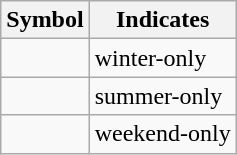<table class="wikitable">
<tr>
<th>Symbol</th>
<th>Indicates</th>
</tr>
<tr>
<td></td>
<td>winter-only</td>
</tr>
<tr>
<td></td>
<td>summer-only</td>
</tr>
<tr>
<td></td>
<td>weekend-only</td>
</tr>
</table>
